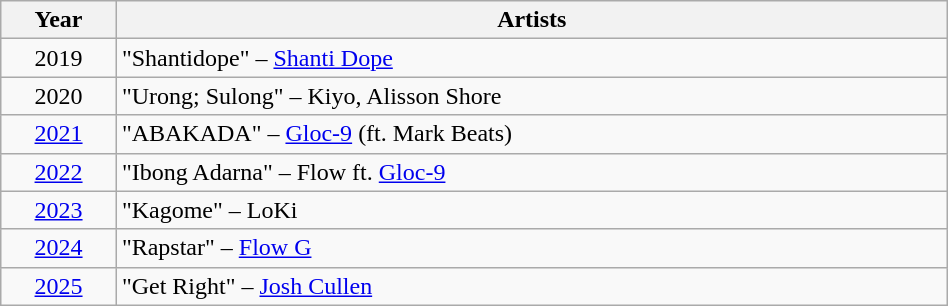<table class="wikitable sortable"  style="width:50%;">
<tr>
<th width=5%  scope="col">Year</th>
<th ! width=40%  scope="col">Artists</th>
</tr>
<tr>
<td align="center">2019</td>
<td>"Shantidope" – <a href='#'>Shanti Dope</a></td>
</tr>
<tr>
<td align="center">2020</td>
<td>"Urong; Sulong" – Kiyo, Alisson Shore</td>
</tr>
<tr>
<td align="center"><a href='#'>2021</a></td>
<td>"ABAKADA" – <a href='#'>Gloc-9</a> (ft. Mark Beats)</td>
</tr>
<tr>
<td align="center"><a href='#'>2022</a></td>
<td>"Ibong Adarna" – Flow ft. <a href='#'>Gloc-9</a></td>
</tr>
<tr>
<td align="center"><a href='#'>2023</a></td>
<td>"Kagome" – LoKi</td>
</tr>
<tr>
<td align="center"><a href='#'>2024</a></td>
<td>"Rapstar" – <a href='#'>Flow G</a></td>
</tr>
<tr>
<td align="center"><a href='#'>2025</a></td>
<td>"Get Right" – <a href='#'>Josh Cullen</a></td>
</tr>
</table>
